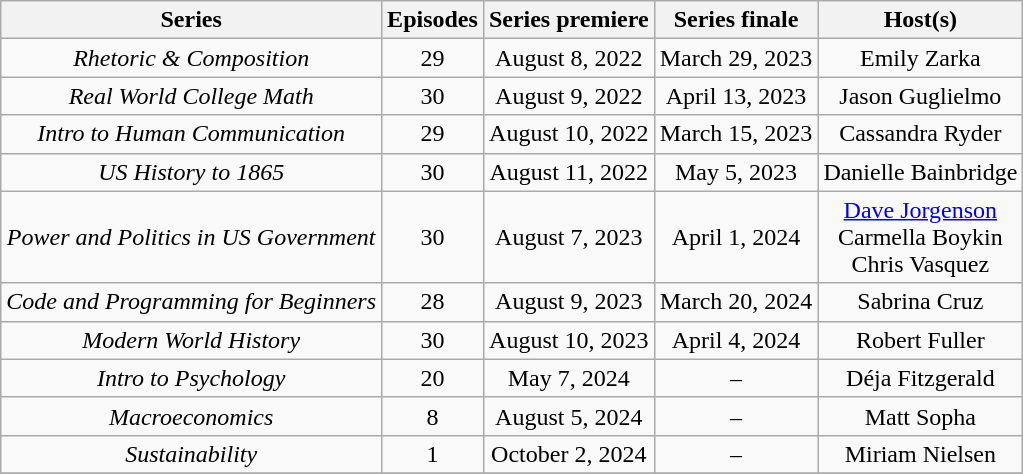<table class="wikitable" style="text-align:center">
<tr>
<th>Series</th>
<th>Episodes</th>
<th>Series premiere</th>
<th>Series finale</th>
<th>Host(s)</th>
</tr>
<tr>
<td style="text-align:center;"><em>Rhetoric & Composition</em></td>
<td>29</td>
<td style="text-align:center;">August 8, 2022</td>
<td style="text-align:center;">March 29, 2023</td>
<td style="text-align:center;">Emily Zarka</td>
</tr>
<tr>
<td style="text-align:center;"><em>Real World College Math</em></td>
<td>30</td>
<td style="text-align:center;">August 9, 2022</td>
<td style="text-align:center;">April 13, 2023</td>
<td style="text-align:center;">Jason Guglielmo</td>
</tr>
<tr>
<td style="text-align:center;"><em>Intro to Human Communication</em></td>
<td>29</td>
<td style="text-align:center;">August 10, 2022</td>
<td style="text-align:center;">March 15, 2023</td>
<td style="text-align:center;">Cassandra Ryder</td>
</tr>
<tr>
<td style="text-align:center;"><em>US History to 1865</em></td>
<td>30</td>
<td style="text-align:center;">August 11, 2022</td>
<td style="text-align:center;">May 5, 2023</td>
<td style="text-align:center;">Danielle Bainbridge</td>
</tr>
<tr>
<td style="text-align:center;"><em>Power and Politics in US Government</em></td>
<td>30</td>
<td style="text-align:center;">August 7, 2023</td>
<td style="text-align:center;">April 1, 2024</td>
<td style="text-align:center;"><a href='#'>Dave Jorgenson</a><br>Carmella Boykin<br>Chris Vasquez</td>
</tr>
<tr>
<td style="text-align:center;"><em>Code and Programming for Beginners</em></td>
<td>28</td>
<td style="text-align:center;">August 9, 2023</td>
<td style="text-align:center;">March 20, 2024</td>
<td style="text-align:center;">Sabrina Cruz</td>
</tr>
<tr>
<td style="text-align:center;"><em>Modern World History</em></td>
<td>30</td>
<td style="text-align:center;">August 10, 2023</td>
<td style="text-align:center;">April 4, 2024</td>
<td style="text-align:center;">Robert Fuller</td>
</tr>
<tr>
<td style="text-align:center;"><em>Intro to Psychology</em></td>
<td>20</td>
<td style="text-align:center;">May 7, 2024</td>
<td style="text-align:center;">–</td>
<td style="text-align:center;">Déja Fitzgerald</td>
</tr>
<tr>
<td style="text-align:center;"><em>Macroeconomics</em></td>
<td>8</td>
<td style="text-align:center;">August 5, 2024</td>
<td style="text-align:center;">–</td>
<td style="text-align:center;">Matt Sopha</td>
</tr>
<tr>
<td style="text-align:center;"><em>Sustainability</em></td>
<td>1</td>
<td style="text-align:center;">October 2, 2024</td>
<td style="text-align:center;">–</td>
<td style="text-align:center;">Miriam Nielsen</td>
</tr>
<tr>
</tr>
</table>
